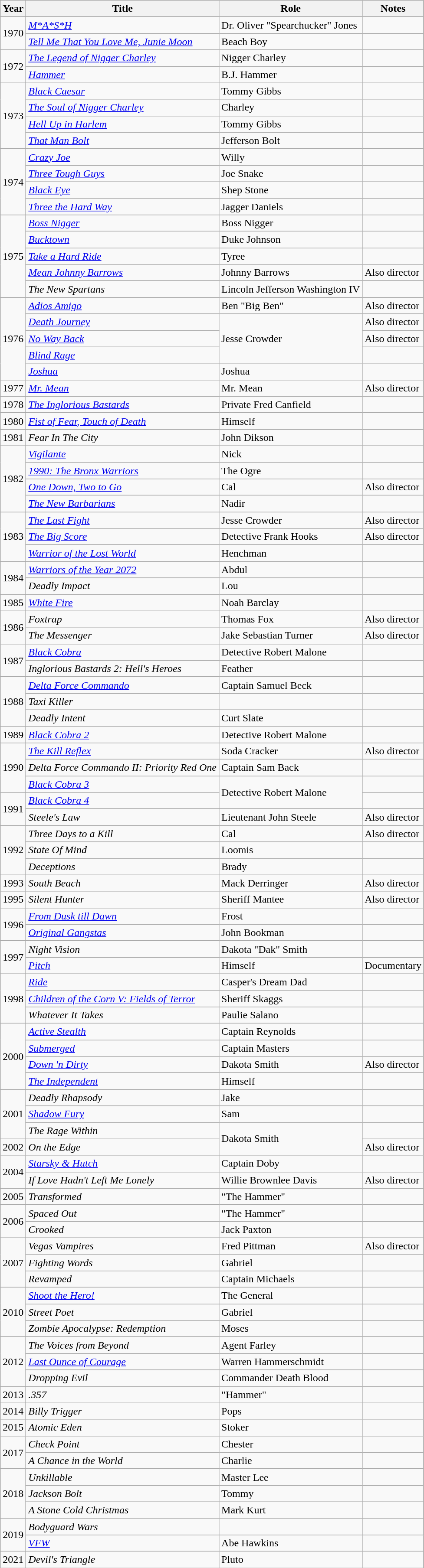<table class="wikitable sortable">
<tr>
<th>Year</th>
<th>Title</th>
<th>Role</th>
<th>Notes</th>
</tr>
<tr>
<td rowspan="2">1970</td>
<td><em><a href='#'>M*A*S*H</a></em></td>
<td>Dr. Oliver "Spearchucker" Jones</td>
<td></td>
</tr>
<tr>
<td><em><a href='#'>Tell Me That You Love Me, Junie Moon</a></em></td>
<td>Beach Boy</td>
<td></td>
</tr>
<tr>
<td rowspan="2">1972</td>
<td><em><a href='#'>The Legend of Nigger Charley</a></em></td>
<td>Nigger Charley</td>
<td></td>
</tr>
<tr>
<td><em><a href='#'>Hammer</a></em></td>
<td>B.J. Hammer</td>
<td></td>
</tr>
<tr>
<td rowspan="4">1973</td>
<td><em><a href='#'>Black Caesar</a></em></td>
<td>Tommy Gibbs</td>
<td></td>
</tr>
<tr>
<td><em><a href='#'>The Soul of Nigger Charley</a></em></td>
<td>Charley</td>
<td></td>
</tr>
<tr>
<td><em><a href='#'>Hell Up in Harlem</a></em></td>
<td>Tommy Gibbs</td>
<td></td>
</tr>
<tr>
<td><em><a href='#'>That Man Bolt</a></em></td>
<td>Jefferson Bolt</td>
<td></td>
</tr>
<tr>
<td rowspan="4">1974</td>
<td><em><a href='#'>Crazy Joe</a></em></td>
<td>Willy</td>
<td></td>
</tr>
<tr>
<td><em><a href='#'>Three Tough Guys</a></em></td>
<td>Joe Snake</td>
<td></td>
</tr>
<tr>
<td><em><a href='#'>Black Eye</a></em></td>
<td>Shep Stone</td>
<td></td>
</tr>
<tr>
<td><em><a href='#'>Three the Hard Way</a></em></td>
<td>Jagger Daniels</td>
<td></td>
</tr>
<tr>
<td rowspan="5">1975</td>
<td><em><a href='#'>Boss Nigger</a></em></td>
<td>Boss Nigger</td>
<td></td>
</tr>
<tr>
<td><em><a href='#'>Bucktown</a></em></td>
<td>Duke Johnson</td>
<td></td>
</tr>
<tr>
<td><em><a href='#'>Take a Hard Ride</a></em></td>
<td>Tyree</td>
<td></td>
</tr>
<tr>
<td><em><a href='#'>Mean Johnny Barrows</a></em></td>
<td>Johnny Barrows</td>
<td>Also director</td>
</tr>
<tr>
<td><em>The New Spartans</em></td>
<td>Lincoln Jefferson Washington IV</td>
<td></td>
</tr>
<tr>
<td rowspan="5">1976</td>
<td><em><a href='#'>Adios Amigo</a></em></td>
<td>Ben "Big Ben"</td>
<td>Also director</td>
</tr>
<tr>
<td><em><a href='#'>Death Journey</a></em></td>
<td rowspan="3">Jesse Crowder</td>
<td>Also director</td>
</tr>
<tr>
<td><em><a href='#'>No Way Back</a></em></td>
<td>Also director</td>
</tr>
<tr>
<td><em><a href='#'>Blind Rage</a></em></td>
<td></td>
</tr>
<tr>
<td><em><a href='#'>Joshua</a></em></td>
<td>Joshua</td>
<td></td>
</tr>
<tr>
<td>1977</td>
<td><em><a href='#'>Mr. Mean</a></em></td>
<td>Mr. Mean</td>
<td>Also director</td>
</tr>
<tr>
<td>1978</td>
<td><em><a href='#'>The Inglorious Bastards</a></em></td>
<td>Private Fred Canfield</td>
<td></td>
</tr>
<tr>
<td>1980</td>
<td><em><a href='#'>Fist of Fear, Touch of Death</a></em></td>
<td>Himself</td>
<td></td>
</tr>
<tr>
<td>1981</td>
<td><em>Fear In The City</em></td>
<td>John Dikson</td>
<td></td>
</tr>
<tr>
<td rowspan="4">1982</td>
<td><em><a href='#'>Vigilante</a></em></td>
<td>Nick</td>
<td></td>
</tr>
<tr>
<td><em><a href='#'>1990: The Bronx Warriors</a></em></td>
<td>The Ogre</td>
<td></td>
</tr>
<tr>
<td><em><a href='#'>One Down, Two to Go</a></em></td>
<td>Cal</td>
<td>Also director</td>
</tr>
<tr>
<td><em><a href='#'>The New Barbarians</a></em></td>
<td>Nadir</td>
<td></td>
</tr>
<tr>
<td rowspan="3">1983</td>
<td><em><a href='#'>The Last Fight</a></em></td>
<td>Jesse Crowder</td>
<td>Also director</td>
</tr>
<tr>
<td><em><a href='#'>The Big Score</a></em></td>
<td>Detective Frank Hooks</td>
<td>Also director</td>
</tr>
<tr>
<td><em><a href='#'>Warrior of the Lost World</a></em></td>
<td>Henchman</td>
<td></td>
</tr>
<tr>
<td rowspan="2">1984</td>
<td><em><a href='#'>Warriors of the Year 2072</a></em></td>
<td>Abdul</td>
<td></td>
</tr>
<tr>
<td><em>Deadly Impact</em></td>
<td>Lou</td>
<td></td>
</tr>
<tr>
<td>1985</td>
<td><em><a href='#'>White Fire</a></em></td>
<td>Noah Barclay</td>
<td></td>
</tr>
<tr>
<td rowspan="2">1986</td>
<td><em>Foxtrap</em></td>
<td>Thomas Fox</td>
<td>Also director</td>
</tr>
<tr>
<td><em>The Messenger</em></td>
<td>Jake Sebastian Turner</td>
<td>Also director</td>
</tr>
<tr>
<td rowspan="2">1987</td>
<td><em><a href='#'>Black Cobra</a></em></td>
<td>Detective Robert Malone</td>
<td></td>
</tr>
<tr>
<td><em>Inglorious Bastards 2: Hell's Heroes</em></td>
<td>Feather</td>
<td></td>
</tr>
<tr>
<td rowspan="3">1988</td>
<td><em><a href='#'>Delta Force Commando</a></em></td>
<td>Captain Samuel Beck</td>
<td></td>
</tr>
<tr>
<td><em>Taxi Killer</em></td>
<td></td>
<td></td>
</tr>
<tr>
<td><em>Deadly Intent</em></td>
<td>Curt Slate</td>
<td></td>
</tr>
<tr>
<td>1989</td>
<td><em><a href='#'>Black Cobra 2</a></em></td>
<td>Detective Robert Malone</td>
<td></td>
</tr>
<tr>
<td rowspan="3">1990</td>
<td><em><a href='#'>The Kill Reflex</a></em></td>
<td>Soda Cracker</td>
<td>Also director</td>
</tr>
<tr>
<td><em>Delta Force Commando II: Priority Red One</em></td>
<td>Captain Sam Back</td>
<td></td>
</tr>
<tr>
<td><em><a href='#'>Black Cobra 3</a></em></td>
<td rowspan="2">Detective Robert Malone</td>
<td></td>
</tr>
<tr>
<td rowspan="2">1991</td>
<td><em><a href='#'>Black Cobra 4</a></em></td>
<td></td>
</tr>
<tr>
<td><em>Steele's Law</em></td>
<td>Lieutenant John Steele</td>
<td>Also director</td>
</tr>
<tr>
<td rowspan="3">1992</td>
<td><em>Three Days to a Kill</em></td>
<td>Cal</td>
<td>Also director</td>
</tr>
<tr>
<td><em>State Of Mind</em></td>
<td>Loomis</td>
<td></td>
</tr>
<tr>
<td><em>Deceptions</em></td>
<td>Brady</td>
<td></td>
</tr>
<tr>
<td>1993</td>
<td><em>South Beach</em></td>
<td>Mack Derringer</td>
<td>Also director</td>
</tr>
<tr>
<td>1995</td>
<td><em>Silent Hunter</em></td>
<td>Sheriff Mantee</td>
<td>Also director</td>
</tr>
<tr>
<td rowspan="2">1996</td>
<td><em><a href='#'>From Dusk till Dawn</a></em></td>
<td>Frost</td>
<td></td>
</tr>
<tr>
<td><em><a href='#'>Original Gangstas</a></em></td>
<td>John Bookman</td>
<td></td>
</tr>
<tr>
<td rowspan="2">1997</td>
<td><em>Night Vision</em></td>
<td>Dakota "Dak" Smith</td>
<td></td>
</tr>
<tr>
<td><em><a href='#'>Pitch</a></em></td>
<td>Himself</td>
<td>Documentary</td>
</tr>
<tr>
<td rowspan="3">1998</td>
<td><em><a href='#'>Ride</a></em></td>
<td>Casper's Dream Dad</td>
<td></td>
</tr>
<tr>
<td><em><a href='#'>Children of the Corn V: Fields of Terror</a></em></td>
<td>Sheriff Skaggs</td>
<td></td>
</tr>
<tr>
<td><em>Whatever It Takes</em></td>
<td>Paulie Salano</td>
<td></td>
</tr>
<tr>
<td rowspan="4">2000</td>
<td><em><a href='#'>Active Stealth</a></em></td>
<td>Captain Reynolds</td>
<td></td>
</tr>
<tr>
<td><em><a href='#'>Submerged</a></em></td>
<td>Captain Masters</td>
<td></td>
</tr>
<tr>
<td><em><a href='#'>Down 'n Dirty</a></em></td>
<td>Dakota Smith</td>
<td>Also director</td>
</tr>
<tr>
<td><em><a href='#'>The Independent</a></em></td>
<td>Himself</td>
<td></td>
</tr>
<tr>
<td rowspan="3">2001</td>
<td><em>Deadly Rhapsody</em></td>
<td>Jake</td>
<td></td>
</tr>
<tr>
<td><em><a href='#'>Shadow Fury</a></em></td>
<td>Sam</td>
<td></td>
</tr>
<tr>
<td><em>The Rage Within</em></td>
<td rowspan=2>Dakota Smith</td>
<td></td>
</tr>
<tr>
<td>2002</td>
<td><em>On the Edge</em></td>
<td>Also director</td>
</tr>
<tr>
<td rowspan="2">2004</td>
<td><em><a href='#'>Starsky & Hutch</a></em></td>
<td>Captain Doby</td>
<td></td>
</tr>
<tr>
<td><em>If Love Hadn't Left Me Lonely</em></td>
<td>Willie Brownlee Davis</td>
<td>Also director</td>
</tr>
<tr>
<td>2005</td>
<td><em>Transformed</em></td>
<td>"The Hammer"</td>
<td></td>
</tr>
<tr>
<td rowspan="2">2006</td>
<td><em>Spaced Out</em></td>
<td>"The Hammer"</td>
<td></td>
</tr>
<tr>
<td><em>Crooked</em></td>
<td>Jack Paxton</td>
<td></td>
</tr>
<tr>
<td rowspan="3">2007</td>
<td><em>Vegas Vampires</em></td>
<td>Fred Pittman</td>
<td>Also director</td>
</tr>
<tr>
<td><em>Fighting Words</em></td>
<td>Gabriel</td>
<td></td>
</tr>
<tr>
<td><em>Revamped</em></td>
<td>Captain Michaels</td>
<td></td>
</tr>
<tr>
<td rowspan="3">2010</td>
<td><em><a href='#'>Shoot the Hero!</a></em></td>
<td>The General</td>
<td></td>
</tr>
<tr>
<td><em>Street Poet</em></td>
<td>Gabriel</td>
<td></td>
</tr>
<tr>
<td><em>Zombie Apocalypse: Redemption</em></td>
<td>Moses</td>
<td></td>
</tr>
<tr>
<td rowspan="3">2012</td>
<td><em>The Voices from Beyond</em></td>
<td>Agent Farley</td>
<td></td>
</tr>
<tr>
<td><em><a href='#'>Last Ounce of Courage</a></em></td>
<td>Warren Hammerschmidt</td>
<td></td>
</tr>
<tr>
<td><em>Dropping Evil</em></td>
<td>Commander Death Blood</td>
<td></td>
</tr>
<tr>
<td>2013</td>
<td><em>.357</em></td>
<td>"Hammer"</td>
<td></td>
</tr>
<tr>
<td>2014</td>
<td><em>Billy Trigger</em></td>
<td>Pops</td>
<td></td>
</tr>
<tr>
<td>2015</td>
<td><em>Atomic Eden</em></td>
<td>Stoker</td>
<td></td>
</tr>
<tr>
<td rowspan="2">2017</td>
<td><em>Check Point</em></td>
<td>Chester</td>
<td></td>
</tr>
<tr>
<td><em>A Chance in the World</em></td>
<td>Charlie</td>
<td></td>
</tr>
<tr>
<td rowspan="3">2018</td>
<td><em>Unkillable</em></td>
<td>Master Lee</td>
<td></td>
</tr>
<tr>
<td><em>Jackson Bolt</em></td>
<td>Tommy</td>
<td></td>
</tr>
<tr>
<td><em>A Stone Cold Christmas</em></td>
<td>Mark Kurt</td>
<td></td>
</tr>
<tr>
<td rowspan="2">2019</td>
<td><em>Bodyguard Wars</em></td>
<td></td>
<td></td>
</tr>
<tr>
<td><em><a href='#'>VFW</a></em></td>
<td>Abe Hawkins</td>
<td></td>
</tr>
<tr>
<td>2021</td>
<td><em>Devil's Triangle</em></td>
<td>Pluto</td>
<td></td>
</tr>
</table>
